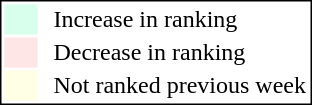<table style="border:1px solid black; float:right;">
<tr>
<td style="background:#D8FFEB; width:20px;"></td>
<td> </td>
<td>Increase in ranking</td>
</tr>
<tr>
<td style="background:#FFE6E6; width:20px;"></td>
<td> </td>
<td>Decrease in ranking</td>
</tr>
<tr>
<td style="background:#FFFFE6; width:20px;"></td>
<td> </td>
<td>Not ranked previous week</td>
</tr>
</table>
